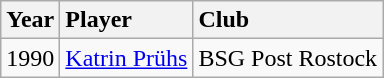<table class="wikitable">
<tr>
<th style="text-align:left">Year</th>
<th style="text-align:left">Player</th>
<th style="text-align:left">Club</th>
</tr>
<tr>
<td>1990</td>
<td><a href='#'>Katrin Prühs</a></td>
<td>BSG Post Rostock</td>
</tr>
</table>
